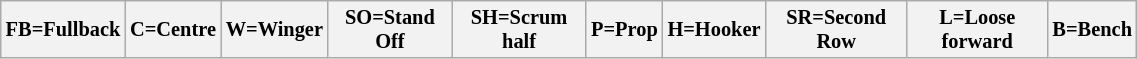<table class="wikitable"  style="font-size:85%; width:60%;">
<tr>
<th>FB=Fullback</th>
<th>C=Centre</th>
<th>W=Winger</th>
<th>SO=Stand Off</th>
<th>SH=Scrum half</th>
<th>P=Prop</th>
<th>H=Hooker</th>
<th>SR=Second Row</th>
<th>L=Loose forward</th>
<th>B=Bench</th>
</tr>
</table>
